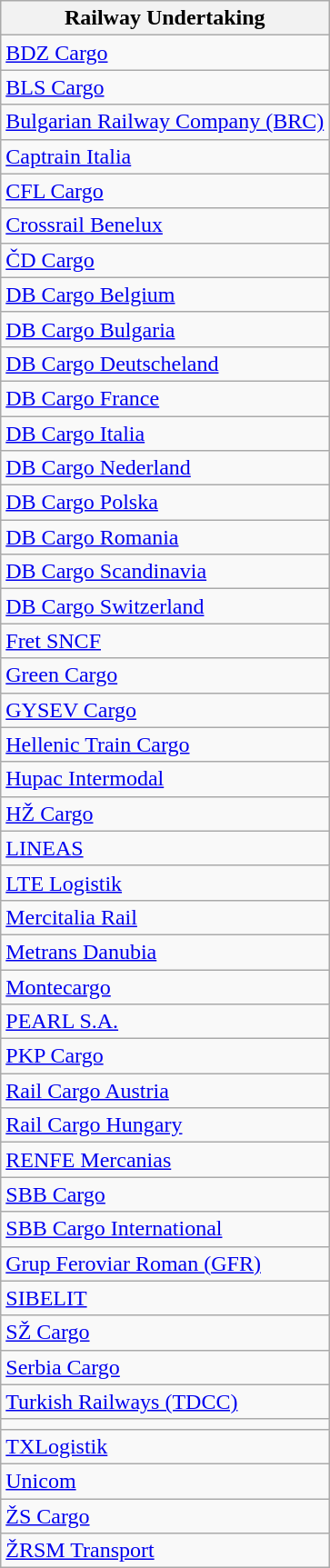<table class="wikitable">
<tr>
<th>Railway Undertaking</th>
</tr>
<tr>
<td><a href='#'>BDZ Cargo</a></td>
</tr>
<tr>
<td><a href='#'>BLS Cargo</a></td>
</tr>
<tr>
<td><a href='#'>Bulgarian Railway Company (BRC)</a></td>
</tr>
<tr>
<td><a href='#'>Captrain Italia</a></td>
</tr>
<tr>
<td><a href='#'>CFL Cargo</a></td>
</tr>
<tr>
<td><a href='#'>Crossrail Benelux</a></td>
</tr>
<tr>
<td><a href='#'>ČD Cargo</a></td>
</tr>
<tr>
<td><a href='#'>DB Cargo Belgium</a></td>
</tr>
<tr>
<td><a href='#'>DB Cargo Bulgaria</a></td>
</tr>
<tr>
<td><a href='#'>DB Cargo Deutscheland</a></td>
</tr>
<tr>
<td><a href='#'>DB Cargo France</a></td>
</tr>
<tr>
<td><a href='#'>DB Cargo Italia</a></td>
</tr>
<tr>
<td><a href='#'>DB Cargo Nederland</a></td>
</tr>
<tr>
<td><a href='#'>DB Cargo Polska</a></td>
</tr>
<tr>
<td><a href='#'>DB Cargo Romania</a></td>
</tr>
<tr>
<td><a href='#'>DB Cargo Scandinavia</a></td>
</tr>
<tr>
<td><a href='#'>DB Cargo Switzerland</a></td>
</tr>
<tr>
<td><a href='#'>Fret SNCF</a></td>
</tr>
<tr>
<td><a href='#'>Green Cargo</a></td>
</tr>
<tr>
<td><a href='#'>GYSEV Cargo</a></td>
</tr>
<tr>
<td><a href='#'>Hellenic Train Cargo</a></td>
</tr>
<tr>
<td><a href='#'>Hupac Intermodal</a></td>
</tr>
<tr>
<td><a href='#'>HŽ Cargo</a></td>
</tr>
<tr>
<td><a href='#'>LINEAS</a></td>
</tr>
<tr>
<td><a href='#'>LTE Logistik</a></td>
</tr>
<tr>
<td><a href='#'>Mercitalia Rail</a></td>
</tr>
<tr>
<td><a href='#'>Metrans Danubia</a></td>
</tr>
<tr>
<td><a href='#'>Montecargo</a></td>
</tr>
<tr>
<td><a href='#'>PEARL S.A.</a></td>
</tr>
<tr>
<td><a href='#'>PKP Cargo</a></td>
</tr>
<tr>
<td><a href='#'>Rail Cargo Austria</a></td>
</tr>
<tr>
<td><a href='#'>Rail Cargo Hungary</a></td>
</tr>
<tr>
<td><a href='#'>RENFE Mercanias</a></td>
</tr>
<tr>
<td><a href='#'>SBB Cargo</a></td>
</tr>
<tr>
<td><a href='#'>SBB Cargo International</a></td>
</tr>
<tr>
<td><a href='#'>Grup Feroviar Roman (GFR)</a></td>
</tr>
<tr>
<td><a href='#'>SIBELIT</a></td>
</tr>
<tr>
<td><a href='#'>SŽ Cargo</a></td>
</tr>
<tr>
<td><a href='#'>Serbia Cargo</a></td>
</tr>
<tr>
<td><a href='#'>Turkish Railways (TDCC)</a></td>
</tr>
<tr>
<td></td>
</tr>
<tr>
<td><a href='#'>TXLogistik</a></td>
</tr>
<tr>
<td><a href='#'>Unicom</a></td>
</tr>
<tr>
<td><a href='#'>ŽS Cargo</a></td>
</tr>
<tr>
<td><a href='#'>ŽRSM Transport</a></td>
</tr>
</table>
